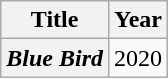<table class="wikitable plainrowheaders" style="text-align:center">
<tr>
<th scope="col">Title</th>
<th scope="col">Year</th>
</tr>
<tr>
<th scope="row"><em>Blue Bird</em></th>
<td>2020</td>
</tr>
</table>
